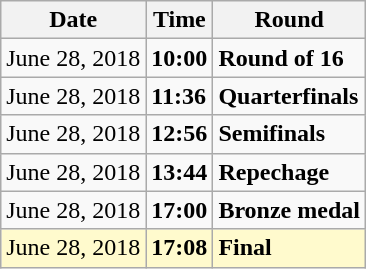<table class="wikitable">
<tr>
<th>Date</th>
<th>Time</th>
<th>Round</th>
</tr>
<tr>
<td>June 28, 2018</td>
<td><strong>10:00</strong></td>
<td><strong>Round of 16</strong></td>
</tr>
<tr>
<td>June 28, 2018</td>
<td><strong>11:36</strong></td>
<td><strong>Quarterfinals</strong></td>
</tr>
<tr>
<td>June 28, 2018</td>
<td><strong>12:56</strong></td>
<td><strong>Semifinals</strong></td>
</tr>
<tr>
<td>June 28, 2018</td>
<td><strong>13:44</strong></td>
<td><strong>Repechage</strong></td>
</tr>
<tr>
<td>June 28, 2018</td>
<td><strong>17:00</strong></td>
<td><strong>Bronze medal</strong></td>
</tr>
<tr style=background:lemonchiffon>
<td>June 28, 2018</td>
<td><strong>17:08</strong></td>
<td><strong>Final</strong></td>
</tr>
</table>
